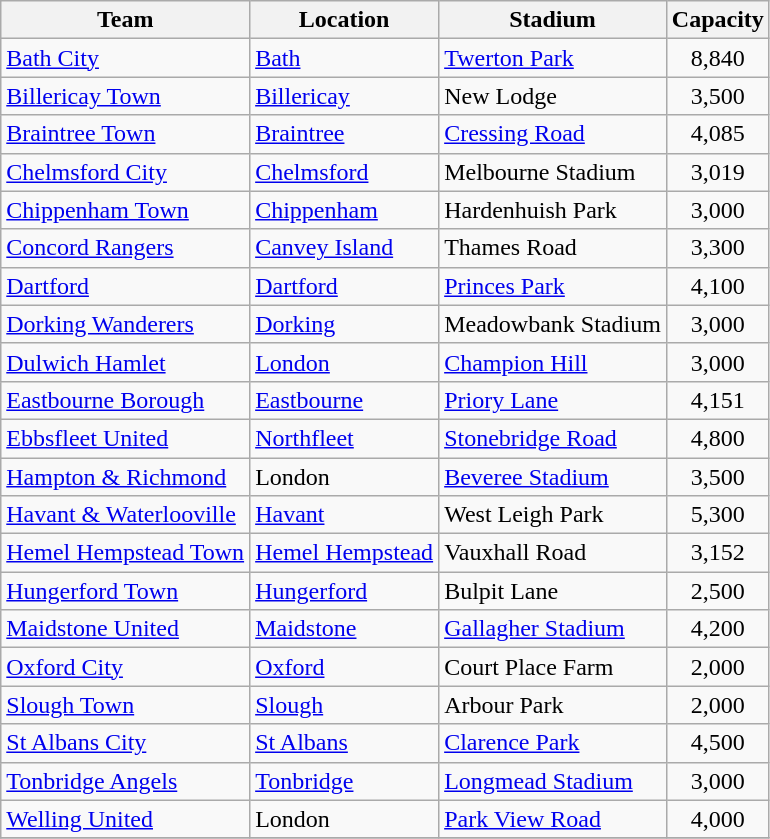<table class="wikitable sortable">
<tr>
<th>Team</th>
<th>Location</th>
<th>Stadium</th>
<th>Capacity</th>
</tr>
<tr>
<td><a href='#'>Bath City</a></td>
<td><a href='#'>Bath</a> </td>
<td><a href='#'>Twerton Park</a></td>
<td align="center">8,840</td>
</tr>
<tr>
<td><a href='#'>Billericay Town</a></td>
<td><a href='#'>Billericay</a></td>
<td>New Lodge</td>
<td align="center">3,500</td>
</tr>
<tr>
<td><a href='#'>Braintree Town</a></td>
<td><a href='#'>Braintree</a></td>
<td><a href='#'>Cressing Road</a></td>
<td align="center">4,085</td>
</tr>
<tr>
<td><a href='#'>Chelmsford City</a></td>
<td><a href='#'>Chelmsford</a></td>
<td>Melbourne Stadium</td>
<td align="center">3,019</td>
</tr>
<tr>
<td><a href='#'>Chippenham Town</a></td>
<td><a href='#'>Chippenham</a></td>
<td>Hardenhuish Park</td>
<td align="center">3,000</td>
</tr>
<tr>
<td><a href='#'>Concord Rangers</a></td>
<td><a href='#'>Canvey Island</a></td>
<td>Thames Road</td>
<td align="center">3,300</td>
</tr>
<tr>
<td><a href='#'>Dartford</a></td>
<td><a href='#'>Dartford</a></td>
<td><a href='#'>Princes Park</a></td>
<td align="center">4,100</td>
</tr>
<tr>
<td><a href='#'>Dorking Wanderers</a></td>
<td><a href='#'>Dorking</a></td>
<td>Meadowbank Stadium</td>
<td align="center">3,000</td>
</tr>
<tr>
<td><a href='#'>Dulwich Hamlet</a></td>
<td><a href='#'>London</a> </td>
<td><a href='#'>Champion Hill</a></td>
<td align="center">3,000</td>
</tr>
<tr>
<td><a href='#'>Eastbourne Borough</a></td>
<td><a href='#'>Eastbourne</a></td>
<td><a href='#'>Priory Lane</a></td>
<td align="center">4,151</td>
</tr>
<tr>
<td><a href='#'>Ebbsfleet United</a></td>
<td><a href='#'>Northfleet</a></td>
<td><a href='#'>Stonebridge Road</a></td>
<td align="center">4,800</td>
</tr>
<tr>
<td><a href='#'>Hampton & Richmond</a></td>
<td>London </td>
<td><a href='#'>Beveree Stadium</a></td>
<td align="center">3,500</td>
</tr>
<tr>
<td><a href='#'>Havant & Waterlooville</a></td>
<td><a href='#'>Havant</a></td>
<td>West Leigh Park</td>
<td align="center">5,300</td>
</tr>
<tr>
<td><a href='#'>Hemel Hempstead Town</a></td>
<td><a href='#'>Hemel Hempstead</a></td>
<td>Vauxhall Road</td>
<td align="center">3,152</td>
</tr>
<tr>
<td><a href='#'>Hungerford Town</a></td>
<td><a href='#'>Hungerford</a></td>
<td>Bulpit Lane</td>
<td align="center">2,500</td>
</tr>
<tr>
<td><a href='#'>Maidstone United</a></td>
<td><a href='#'>Maidstone</a></td>
<td><a href='#'>Gallagher Stadium</a></td>
<td align="center">4,200</td>
</tr>
<tr>
<td><a href='#'>Oxford City</a></td>
<td><a href='#'>Oxford</a> </td>
<td>Court Place Farm</td>
<td align="center">2,000</td>
</tr>
<tr>
<td><a href='#'>Slough Town</a></td>
<td><a href='#'>Slough</a></td>
<td>Arbour Park</td>
<td align="center">2,000</td>
</tr>
<tr>
<td><a href='#'>St Albans City</a></td>
<td><a href='#'>St Albans</a></td>
<td><a href='#'>Clarence Park</a></td>
<td align="center">4,500</td>
</tr>
<tr>
<td><a href='#'>Tonbridge Angels</a></td>
<td><a href='#'>Tonbridge</a></td>
<td><a href='#'>Longmead Stadium</a></td>
<td align="center">3,000</td>
</tr>
<tr>
<td><a href='#'>Welling United</a></td>
<td>London </td>
<td><a href='#'>Park View Road</a></td>
<td align="center">4,000</td>
</tr>
<tr>
</tr>
</table>
